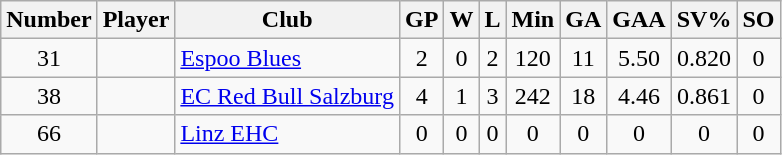<table class="wikitable sortable" style="text-align:center; padding:4px; border-spacing=0;">
<tr>
<th>Number</th>
<th>Player</th>
<th>Club</th>
<th>GP</th>
<th>W</th>
<th>L</th>
<th>Min</th>
<th>GA</th>
<th>GAA</th>
<th>SV%</th>
<th>SO</th>
</tr>
<tr>
<td>31</td>
<td align=left></td>
<td align=left><a href='#'>Espoo Blues</a></td>
<td>2</td>
<td>0</td>
<td>2</td>
<td>120</td>
<td>11</td>
<td>5.50</td>
<td>0.820</td>
<td>0</td>
</tr>
<tr>
<td>38</td>
<td align=left></td>
<td align=left><a href='#'>EC Red Bull Salzburg</a></td>
<td>4</td>
<td>1</td>
<td>3</td>
<td>242</td>
<td>18</td>
<td>4.46</td>
<td>0.861</td>
<td>0</td>
</tr>
<tr>
<td>66</td>
<td align=left></td>
<td align=left><a href='#'>Linz EHC</a></td>
<td>0</td>
<td>0</td>
<td>0</td>
<td>0</td>
<td>0</td>
<td>0</td>
<td>0</td>
<td>0</td>
</tr>
</table>
